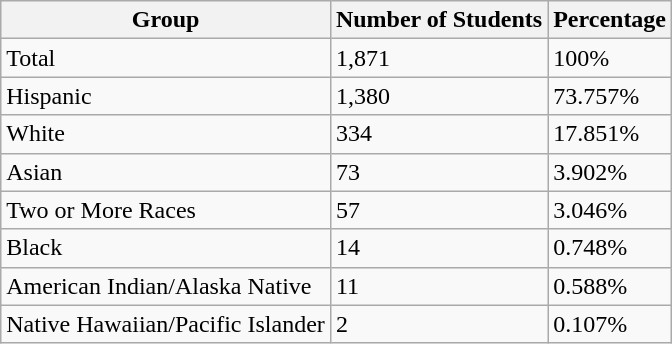<table class="wikitable">
<tr>
<th>Group</th>
<th>Number of Students</th>
<th>Percentage</th>
</tr>
<tr>
<td>Total</td>
<td>1,871</td>
<td>100%</td>
</tr>
<tr>
<td>Hispanic</td>
<td>1,380</td>
<td>73.757%</td>
</tr>
<tr>
<td>White</td>
<td>334</td>
<td>17.851%</td>
</tr>
<tr>
<td>Asian</td>
<td>73</td>
<td>3.902%</td>
</tr>
<tr>
<td>Two or More Races</td>
<td>57</td>
<td>3.046%</td>
</tr>
<tr>
<td>Black</td>
<td>14</td>
<td>0.748%</td>
</tr>
<tr>
<td>American Indian/Alaska Native</td>
<td>11</td>
<td>0.588%</td>
</tr>
<tr>
<td>Native Hawaiian/Pacific Islander</td>
<td>2</td>
<td>0.107%</td>
</tr>
</table>
